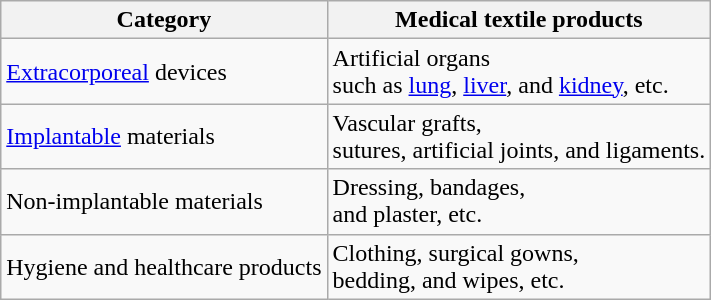<table class="wikitable">
<tr>
<th>Category</th>
<th>Medical textile products</th>
</tr>
<tr>
<td><a href='#'>Extracorporeal</a> devices</td>
<td>Artificial organs<br>such as <a href='#'>lung</a>, <a href='#'>liver</a>, and <a href='#'>kidney</a>, etc.</td>
</tr>
<tr>
<td><a href='#'>Implantable</a> materials</td>
<td>Vascular grafts,<br>sutures,
artificial joints,
and ligaments.</td>
</tr>
<tr>
<td>Non-implantable materials</td>
<td>Dressing, bandages,<br>and plaster, etc.</td>
</tr>
<tr>
<td>Hygiene and healthcare products</td>
<td>Clothing, surgical gowns,<br>bedding, and wipes, etc.</td>
</tr>
</table>
